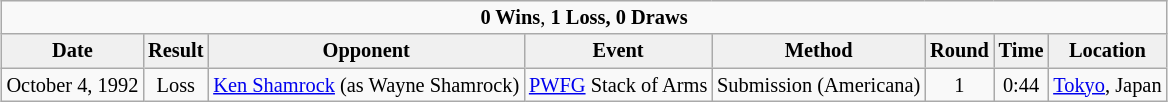<table class="wikitable" style="margin:0.5em auto; font-size:85%; text-align:center;">
<tr>
<td style="text-align: center" colspan=9><strong>0 Wins</strong>, <strong>1 Loss, 0 Draws</strong></td>
</tr>
<tr style="text-align:center; background:#f0f0f0;">
<td style="border-style:none none solid solid; "><strong>Date</strong></td>
<td style="border-style:none none solid solid; "><strong>Result</strong></td>
<td style="border-style:none none solid solid; "><strong>Opponent</strong></td>
<td style="border-style:none none solid solid; "><strong>Event</strong></td>
<td style="border-style:none none solid solid; "><strong>Method</strong></td>
<td style="border-style:none none solid solid; "><strong>Round</strong></td>
<td style="border-style:none none solid solid; "><strong>Time</strong></td>
<td style="border-style:none none solid solid; "><strong>Location</strong></td>
</tr>
<tr>
<td>October 4, 1992</td>
<td>Loss</td>
<td> <a href='#'>Ken Shamrock</a> (as Wayne Shamrock)</td>
<td><a href='#'>PWFG</a> Stack of Arms</td>
<td>Submission (Americana)</td>
<td>1</td>
<td>0:44</td>
<td> <a href='#'>Tokyo</a>, Japan</td>
</tr>
</table>
